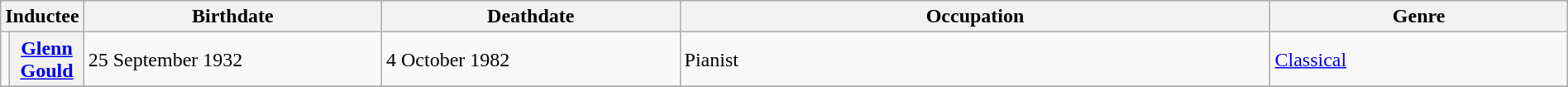<table class="wikitable" width="100%">
<tr>
<th colspan=2>Inductee</th>
<th width="20%">Birthdate</th>
<th width="20%">Deathdate</th>
<th width="40%">Occupation</th>
<th width="40%">Genre</th>
</tr>
<tr>
<td></td>
<th><a href='#'>Glenn Gould</a></th>
<td>25 September 1932</td>
<td>4 October 1982</td>
<td>Pianist</td>
<td><a href='#'>Classical</a></td>
</tr>
<tr>
</tr>
</table>
